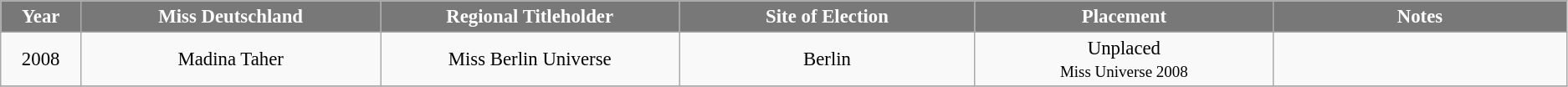<table class="wikitable sortable" style="font-size: 95%; text-align:center">
<tr>
<th width="60" style="background-color:#787878;color:#FFFFFF;">Year</th>
<th width="250" style="background-color:#787878;color:#FFFFFF;">Miss Deutschland</th>
<th width="250" style="background-color:#787878;color:#FFFFFF;">Regional Titleholder</th>
<th width="250" style="background-color:#787878;color:#FFFFFF;">Site of Election</th>
<th width="250" style="background-color:#787878;color:#FFFFFF;">Placement</th>
<th width="250" style="background-color:#787878;color:#FFFFFF;">Notes</th>
</tr>
<tr>
<td>2008</td>
<td>Madina Taher</td>
<td> Miss Berlin Universe</td>
<td>Berlin</td>
<td>Unplaced<br><small>Miss Universe 2008</small></td>
<td></td>
</tr>
<tr>
</tr>
</table>
